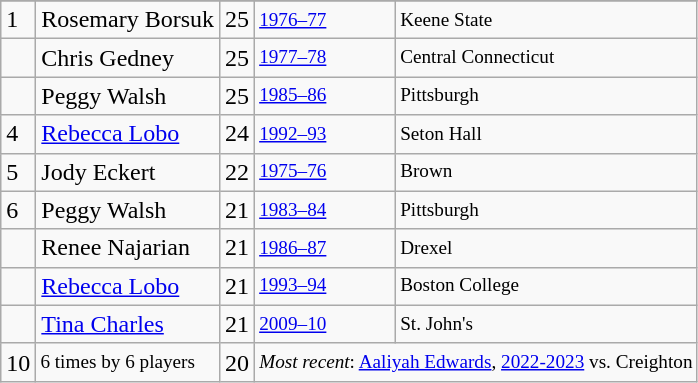<table class="wikitable">
<tr>
</tr>
<tr>
<td>1</td>
<td>Rosemary Borsuk</td>
<td>25</td>
<td style="font-size:80%;"><a href='#'>1976–77</a></td>
<td style="font-size:80%;">Keene State</td>
</tr>
<tr>
<td></td>
<td>Chris Gedney</td>
<td>25</td>
<td style="font-size:80%;"><a href='#'>1977–78</a></td>
<td style="font-size:80%;">Central Connecticut</td>
</tr>
<tr>
<td></td>
<td>Peggy Walsh</td>
<td>25</td>
<td style="font-size:80%;"><a href='#'>1985–86</a></td>
<td style="font-size:80%;">Pittsburgh</td>
</tr>
<tr>
<td>4</td>
<td><a href='#'>Rebecca Lobo</a></td>
<td>24</td>
<td style="font-size:80%;"><a href='#'>1992–93</a></td>
<td style="font-size:80%;">Seton Hall</td>
</tr>
<tr>
<td>5</td>
<td>Jody Eckert</td>
<td>22</td>
<td style="font-size:80%;"><a href='#'>1975–76</a></td>
<td style="font-size:80%;">Brown</td>
</tr>
<tr>
<td>6</td>
<td>Peggy Walsh</td>
<td>21</td>
<td style="font-size:80%;"><a href='#'>1983–84</a></td>
<td style="font-size:80%;">Pittsburgh</td>
</tr>
<tr>
<td></td>
<td>Renee Najarian</td>
<td>21</td>
<td style="font-size:80%;"><a href='#'>1986–87</a></td>
<td style="font-size:80%;">Drexel</td>
</tr>
<tr>
<td></td>
<td><a href='#'>Rebecca Lobo</a></td>
<td>21</td>
<td style="font-size:80%;"><a href='#'>1993–94</a></td>
<td style="font-size:80%;">Boston College</td>
</tr>
<tr>
<td></td>
<td><a href='#'>Tina Charles</a></td>
<td>21</td>
<td style="font-size:80%;"><a href='#'>2009–10</a></td>
<td style="font-size:80%;">St. John's</td>
</tr>
<tr>
<td>10</td>
<td style="font-size:80%;">6 times by 6 players</td>
<td>20</td>
<td colspan=2 style="font-size:80%;"><em>Most recent</em>: <a href='#'>Aaliyah Edwards</a>, <a href='#'>2022-2023</a> vs. Creighton</td>
</tr>
</table>
